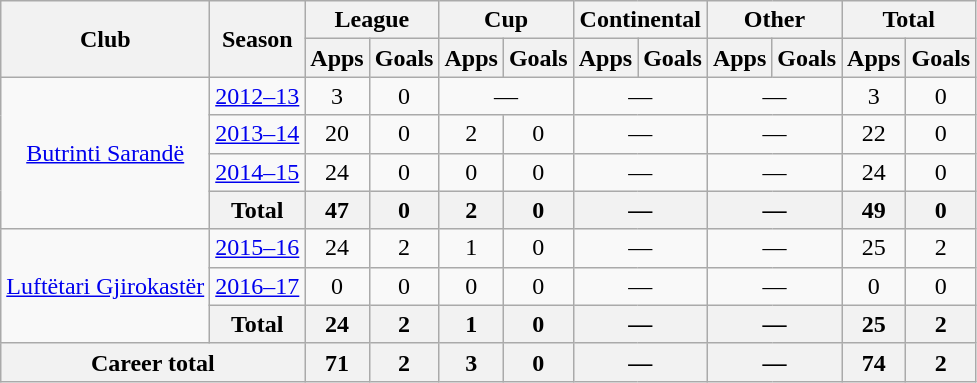<table class="wikitable" style="text-align: center;">
<tr>
<th rowspan="2">Club</th>
<th rowspan="2">Season</th>
<th colspan="2">League</th>
<th colspan="2">Cup</th>
<th colspan="2">Continental</th>
<th colspan="2">Other</th>
<th colspan="2">Total</th>
</tr>
<tr>
<th>Apps</th>
<th>Goals</th>
<th>Apps</th>
<th>Goals</th>
<th>Apps</th>
<th>Goals</th>
<th>Apps</th>
<th>Goals</th>
<th>Apps</th>
<th>Goals</th>
</tr>
<tr>
<td rowspan="4" valign="center"><a href='#'>Butrinti Sarandë</a></td>
<td><a href='#'>2012–13</a></td>
<td>3</td>
<td>0</td>
<td colspan="2">—</td>
<td colspan="2">—</td>
<td colspan="2">—</td>
<td>3</td>
<td>0</td>
</tr>
<tr>
<td><a href='#'>2013–14</a></td>
<td>20</td>
<td>0</td>
<td>2</td>
<td>0</td>
<td colspan="2">—</td>
<td colspan="2">—</td>
<td>22</td>
<td>0</td>
</tr>
<tr>
<td><a href='#'>2014–15</a></td>
<td>24</td>
<td>0</td>
<td>0</td>
<td>0</td>
<td colspan="2">—</td>
<td colspan="2">—</td>
<td>24</td>
<td>0</td>
</tr>
<tr>
<th>Total</th>
<th>47</th>
<th>0</th>
<th>2</th>
<th>0</th>
<th colspan="2">—</th>
<th colspan="2">—</th>
<th>49</th>
<th>0</th>
</tr>
<tr>
<td rowspan="3" valign="center"><a href='#'>Luftëtari Gjirokastër</a></td>
<td><a href='#'>2015–16</a></td>
<td>24</td>
<td>2</td>
<td>1</td>
<td>0</td>
<td colspan="2">—</td>
<td colspan="2">—</td>
<td>25</td>
<td>2</td>
</tr>
<tr>
<td><a href='#'>2016–17</a></td>
<td>0</td>
<td>0</td>
<td>0</td>
<td>0</td>
<td colspan="2">—</td>
<td colspan="2">—</td>
<td>0</td>
<td>0</td>
</tr>
<tr>
<th>Total</th>
<th>24</th>
<th>2</th>
<th>1</th>
<th>0</th>
<th colspan="2">—</th>
<th colspan="2">—</th>
<th>25</th>
<th>2</th>
</tr>
<tr>
<th colspan="2">Career total</th>
<th>71</th>
<th>2</th>
<th>3</th>
<th>0</th>
<th colspan="2">—</th>
<th colspan="2">—</th>
<th>74</th>
<th>2</th>
</tr>
</table>
